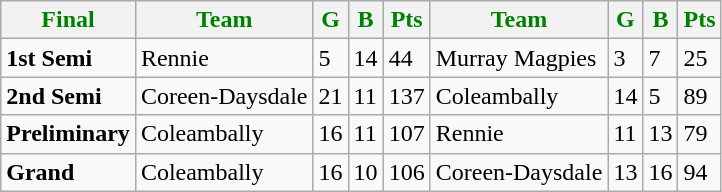<table class="wikitable">
<tr>
<th style="color:green">Final</th>
<th style="color:green">Team</th>
<th style="color:green">G</th>
<th style="color:green">B</th>
<th style="color:green">Pts</th>
<th style="color:green">Team</th>
<th style="color:green">G</th>
<th style="color:green">B</th>
<th style="color:green">Pts</th>
</tr>
<tr>
<td><strong>1st Semi</strong></td>
<td>Rennie</td>
<td>5</td>
<td>14</td>
<td>44</td>
<td>Murray Magpies</td>
<td>3</td>
<td>7</td>
<td>25</td>
</tr>
<tr>
<td><strong>2nd Semi</strong></td>
<td>Coreen-Daysdale</td>
<td>21</td>
<td>11</td>
<td>137</td>
<td>Coleambally</td>
<td>14</td>
<td>5</td>
<td>89</td>
</tr>
<tr>
<td><strong>Preliminary</strong></td>
<td>Coleambally</td>
<td>16</td>
<td>11</td>
<td>107</td>
<td>Rennie</td>
<td>11</td>
<td>13</td>
<td>79</td>
</tr>
<tr>
<td><strong>Grand</strong></td>
<td>Coleambally</td>
<td>16</td>
<td>10</td>
<td>106</td>
<td>Coreen-Daysdale</td>
<td>13</td>
<td>16</td>
<td>94</td>
</tr>
</table>
